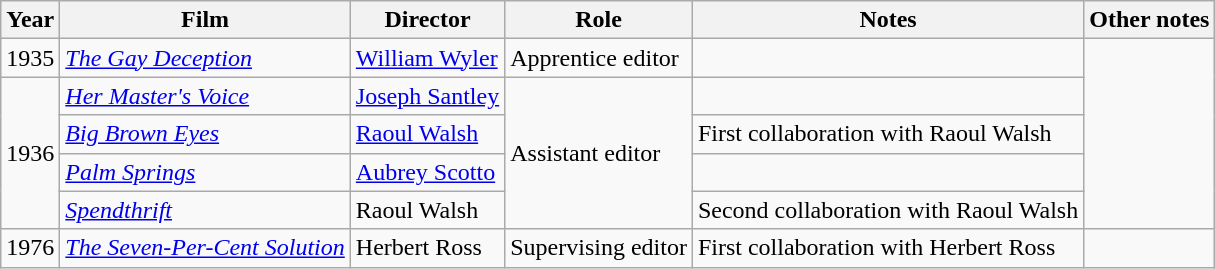<table class="wikitable">
<tr>
<th>Year</th>
<th>Film</th>
<th>Director</th>
<th>Role</th>
<th>Notes</th>
<th>Other notes</th>
</tr>
<tr>
<td>1935</td>
<td><em><a href='#'>The Gay Deception</a></em></td>
<td><a href='#'>William Wyler</a></td>
<td>Apprentice editor</td>
<td></td>
<td rowspan=5><small></small></td>
</tr>
<tr>
<td rowspan=4>1936</td>
<td><em><a href='#'>Her Master's Voice</a></em></td>
<td><a href='#'>Joseph Santley</a></td>
<td rowspan=4>Assistant editor</td>
<td></td>
</tr>
<tr>
<td><em><a href='#'>Big Brown Eyes</a></em></td>
<td><a href='#'>Raoul Walsh</a></td>
<td>First collaboration with Raoul Walsh</td>
</tr>
<tr>
<td><em><a href='#'>Palm Springs</a></em></td>
<td><a href='#'>Aubrey Scotto</a></td>
<td></td>
</tr>
<tr>
<td><em><a href='#'>Spendthrift</a></em></td>
<td>Raoul Walsh</td>
<td>Second collaboration with Raoul Walsh</td>
</tr>
<tr>
<td>1976</td>
<td><em><a href='#'>The Seven-Per-Cent Solution</a></em></td>
<td>Herbert Ross</td>
<td>Supervising editor</td>
<td>First collaboration with Herbert Ross</td>
<td></td>
</tr>
</table>
